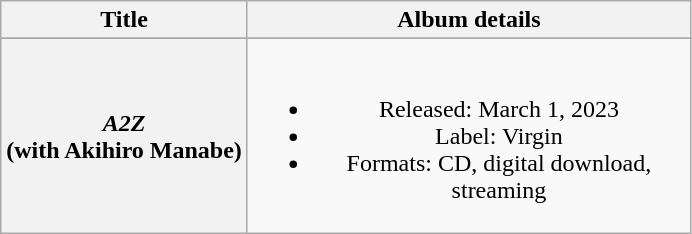<table class="wikitable plainrowheaders" style="text-align:center;">
<tr>
<th rowspan="1">Title</th>
<th rowspan="1" style="width:18em;">Album details</th>
</tr>
<tr>
</tr>
<tr>
<th scope="row"><em>A2Z</em><br><span>(with Akihiro Manabe)</span></th>
<td><br><ul><li>Released: March 1, 2023</li><li>Label: Virgin</li><li>Formats: CD, digital download, streaming</li></ul></td>
</tr>
</table>
